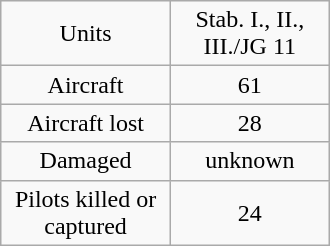<table class="wikitable" style = "float:right; margin-left:15px; text-align:center; width:220px; margin-right:0px">
<tr>
<td>Units</td>
<td>Stab. I., II., III./JG 11</td>
</tr>
<tr>
<td>Aircraft</td>
<td>61</td>
</tr>
<tr>
<td>Aircraft lost</td>
<td>28</td>
</tr>
<tr>
<td>Damaged</td>
<td>unknown</td>
</tr>
<tr>
<td>Pilots killed or captured</td>
<td>24</td>
</tr>
</table>
